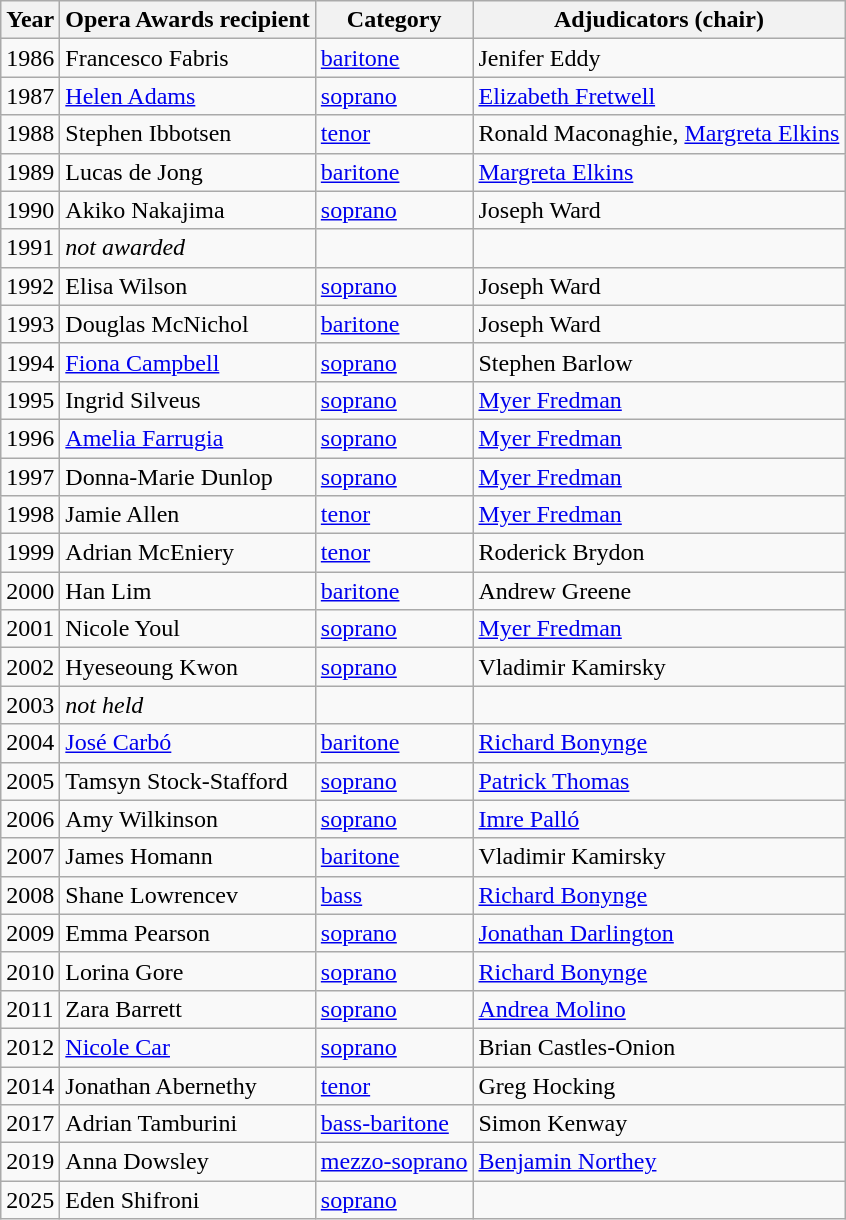<table class="wikitable">
<tr>
<th>Year</th>
<th>Opera Awards recipient</th>
<th>Category</th>
<th>Adjudicators (chair)</th>
</tr>
<tr>
<td>1986</td>
<td>Francesco Fabris</td>
<td><a href='#'>baritone</a></td>
<td>Jenifer Eddy</td>
</tr>
<tr>
<td>1987</td>
<td><a href='#'>Helen Adams</a></td>
<td><a href='#'>soprano</a></td>
<td><a href='#'>Elizabeth Fretwell</a></td>
</tr>
<tr>
<td>1988</td>
<td>Stephen Ibbotsen</td>
<td><a href='#'>tenor</a></td>
<td>Ronald Maconaghie, <a href='#'>Margreta Elkins</a></td>
</tr>
<tr>
<td>1989</td>
<td>Lucas de Jong</td>
<td><a href='#'>baritone</a></td>
<td><a href='#'>Margreta Elkins</a></td>
</tr>
<tr>
<td>1990</td>
<td>Akiko Nakajima</td>
<td><a href='#'>soprano</a></td>
<td>Joseph Ward</td>
</tr>
<tr>
<td>1991</td>
<td><em>not awarded</em></td>
<td></td>
<td></td>
</tr>
<tr>
<td>1992</td>
<td>Elisa Wilson</td>
<td><a href='#'>soprano</a></td>
<td>Joseph Ward</td>
</tr>
<tr>
<td>1993</td>
<td>Douglas McNichol</td>
<td><a href='#'>baritone</a></td>
<td>Joseph Ward</td>
</tr>
<tr>
<td>1994</td>
<td><a href='#'>Fiona Campbell</a></td>
<td><a href='#'>soprano</a></td>
<td>Stephen Barlow</td>
</tr>
<tr>
<td>1995</td>
<td>Ingrid Silveus</td>
<td><a href='#'>soprano</a></td>
<td><a href='#'>Myer Fredman</a></td>
</tr>
<tr>
<td>1996</td>
<td><a href='#'>Amelia Farrugia</a></td>
<td><a href='#'>soprano</a></td>
<td><a href='#'>Myer Fredman</a></td>
</tr>
<tr>
<td>1997</td>
<td>Donna-Marie Dunlop</td>
<td><a href='#'>soprano</a></td>
<td><a href='#'>Myer Fredman</a></td>
</tr>
<tr>
<td>1998</td>
<td>Jamie Allen</td>
<td><a href='#'>tenor</a></td>
<td><a href='#'>Myer Fredman</a></td>
</tr>
<tr>
<td>1999</td>
<td>Adrian McEniery</td>
<td><a href='#'>tenor</a></td>
<td>Roderick Brydon</td>
</tr>
<tr>
<td>2000</td>
<td>Han Lim</td>
<td><a href='#'>baritone</a></td>
<td>Andrew Greene</td>
</tr>
<tr>
<td>2001</td>
<td>Nicole Youl</td>
<td><a href='#'>soprano</a></td>
<td><a href='#'>Myer Fredman</a></td>
</tr>
<tr>
<td>2002</td>
<td>Hyeseoung Kwon</td>
<td><a href='#'>soprano</a></td>
<td>Vladimir Kamirsky</td>
</tr>
<tr>
<td>2003</td>
<td><em>not held</em></td>
<td></td>
<td></td>
</tr>
<tr>
<td>2004</td>
<td><a href='#'>José Carbó</a></td>
<td><a href='#'>baritone</a></td>
<td><a href='#'>Richard Bonynge</a></td>
</tr>
<tr>
<td>2005</td>
<td>Tamsyn Stock-Stafford</td>
<td><a href='#'>soprano</a></td>
<td><a href='#'>Patrick Thomas</a></td>
</tr>
<tr>
<td>2006</td>
<td>Amy Wilkinson</td>
<td><a href='#'>soprano</a></td>
<td><a href='#'>Imre Palló</a></td>
</tr>
<tr>
<td>2007</td>
<td>James Homann</td>
<td><a href='#'>baritone</a></td>
<td>Vladimir Kamirsky</td>
</tr>
<tr>
<td>2008</td>
<td>Shane Lowrencev</td>
<td><a href='#'>bass</a></td>
<td><a href='#'>Richard Bonynge</a></td>
</tr>
<tr>
<td>2009</td>
<td>Emma Pearson</td>
<td><a href='#'>soprano</a></td>
<td><a href='#'>Jonathan Darlington</a></td>
</tr>
<tr>
<td>2010</td>
<td>Lorina Gore</td>
<td><a href='#'>soprano</a></td>
<td><a href='#'>Richard Bonynge</a></td>
</tr>
<tr>
<td>2011</td>
<td>Zara Barrett</td>
<td><a href='#'>soprano</a></td>
<td><a href='#'>Andrea Molino</a></td>
</tr>
<tr>
<td>2012</td>
<td><a href='#'>Nicole Car</a></td>
<td><a href='#'>soprano</a></td>
<td>Brian Castles-Onion</td>
</tr>
<tr>
<td>2014</td>
<td>Jonathan Abernethy</td>
<td><a href='#'>tenor</a></td>
<td>Greg Hocking</td>
</tr>
<tr>
<td>2017</td>
<td>Adrian Tamburini</td>
<td><a href='#'>bass-baritone</a></td>
<td>Simon Kenway</td>
</tr>
<tr>
<td>2019</td>
<td>Anna Dowsley</td>
<td><a href='#'>mezzo-soprano</a></td>
<td><a href='#'>Benjamin Northey</a></td>
</tr>
<tr>
<td>2025</td>
<td>Eden Shifroni</td>
<td><a href='#'>soprano</a></td>
<td></td>
</tr>
</table>
